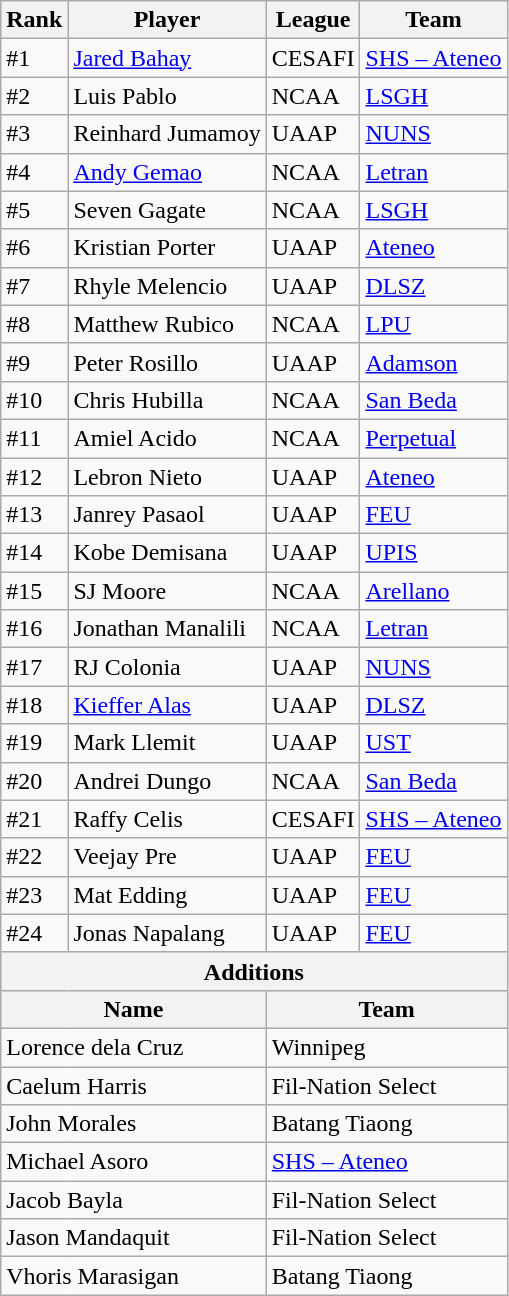<table class="wikitable">
<tr>
<th>Rank</th>
<th>Player</th>
<th>League</th>
<th>Team</th>
</tr>
<tr>
<td>#1</td>
<td><a href='#'>Jared Bahay</a></td>
<td>CESAFI</td>
<td><a href='#'>SHS – Ateneo</a></td>
</tr>
<tr>
<td>#2</td>
<td>Luis Pablo</td>
<td>NCAA</td>
<td><a href='#'>LSGH</a></td>
</tr>
<tr>
<td>#3</td>
<td>Reinhard Jumamoy</td>
<td>UAAP</td>
<td><a href='#'>NUNS</a></td>
</tr>
<tr>
<td>#4</td>
<td><a href='#'>Andy Gemao</a></td>
<td>NCAA</td>
<td><a href='#'>Letran</a></td>
</tr>
<tr>
<td>#5</td>
<td>Seven Gagate</td>
<td>NCAA</td>
<td><a href='#'>LSGH</a></td>
</tr>
<tr>
<td>#6</td>
<td>Kristian Porter</td>
<td>UAAP</td>
<td><a href='#'>Ateneo</a></td>
</tr>
<tr>
<td>#7</td>
<td>Rhyle Melencio</td>
<td>UAAP</td>
<td><a href='#'>DLSZ</a></td>
</tr>
<tr>
<td>#8</td>
<td>Matthew Rubico</td>
<td>NCAA</td>
<td><a href='#'>LPU</a></td>
</tr>
<tr>
<td>#9</td>
<td>Peter Rosillo</td>
<td>UAAP</td>
<td><a href='#'>Adamson</a></td>
</tr>
<tr>
<td>#10</td>
<td>Chris Hubilla</td>
<td>NCAA</td>
<td><a href='#'>San Beda</a></td>
</tr>
<tr>
<td>#11</td>
<td>Amiel Acido</td>
<td>NCAA</td>
<td><a href='#'>Perpetual</a></td>
</tr>
<tr>
<td>#12</td>
<td>Lebron Nieto</td>
<td>UAAP</td>
<td><a href='#'>Ateneo</a></td>
</tr>
<tr>
<td>#13</td>
<td>Janrey Pasaol</td>
<td>UAAP</td>
<td><a href='#'>FEU</a></td>
</tr>
<tr>
<td>#14</td>
<td>Kobe Demisana</td>
<td>UAAP</td>
<td><a href='#'>UPIS</a></td>
</tr>
<tr>
<td>#15</td>
<td>SJ Moore</td>
<td>NCAA</td>
<td><a href='#'>Arellano</a></td>
</tr>
<tr>
<td>#16</td>
<td>Jonathan Manalili</td>
<td>NCAA</td>
<td><a href='#'>Letran</a></td>
</tr>
<tr>
<td>#17</td>
<td>RJ Colonia</td>
<td>UAAP</td>
<td><a href='#'>NUNS</a></td>
</tr>
<tr>
<td>#18</td>
<td><a href='#'>Kieffer Alas</a></td>
<td>UAAP</td>
<td><a href='#'>DLSZ</a></td>
</tr>
<tr>
<td>#19</td>
<td>Mark Llemit</td>
<td>UAAP</td>
<td><a href='#'>UST</a></td>
</tr>
<tr>
<td>#20</td>
<td>Andrei Dungo</td>
<td>NCAA</td>
<td><a href='#'>San Beda</a></td>
</tr>
<tr>
<td>#21</td>
<td>Raffy Celis</td>
<td>CESAFI</td>
<td><a href='#'>SHS – Ateneo</a></td>
</tr>
<tr>
<td>#22</td>
<td>Veejay Pre</td>
<td>UAAP</td>
<td><a href='#'>FEU</a></td>
</tr>
<tr>
<td>#23</td>
<td>Mat Edding</td>
<td>UAAP</td>
<td><a href='#'>FEU</a></td>
</tr>
<tr>
<td>#24</td>
<td>Jonas Napalang</td>
<td>UAAP</td>
<td><a href='#'>FEU</a></td>
</tr>
<tr>
<th colspan="4">Additions</th>
</tr>
<tr>
<th colspan="2">Name</th>
<th colspan="2">Team</th>
</tr>
<tr>
<td colspan="2">Lorence dela Cruz</td>
<td colspan="2">Winnipeg</td>
</tr>
<tr>
<td colspan="2">Caelum Harris</td>
<td colspan="2">Fil-Nation Select</td>
</tr>
<tr>
<td colspan="2">John Morales</td>
<td colspan="2">Batang Tiaong</td>
</tr>
<tr>
<td colspan="2">Michael Asoro</td>
<td colspan="2"><a href='#'>SHS – Ateneo</a></td>
</tr>
<tr>
<td colspan="2">Jacob Bayla</td>
<td colspan="2">Fil-Nation Select</td>
</tr>
<tr>
<td colspan="2">Jason Mandaquit</td>
<td colspan="2">Fil-Nation Select</td>
</tr>
<tr>
<td colspan="2">Vhoris Marasigan</td>
<td colspan="2">Batang Tiaong</td>
</tr>
</table>
